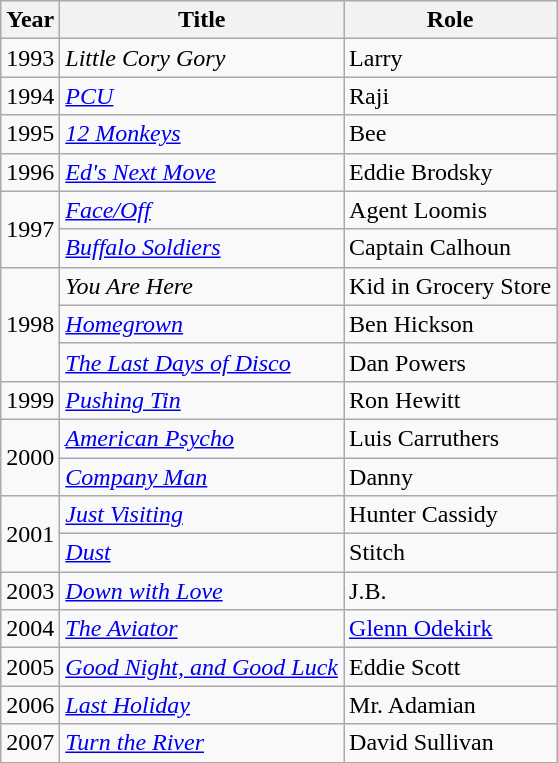<table class="wikitable">
<tr>
<th>Year</th>
<th>Title</th>
<th>Role</th>
</tr>
<tr>
<td>1993</td>
<td><em>Little Cory Gory</em></td>
<td>Larry</td>
</tr>
<tr>
<td>1994</td>
<td><em><a href='#'>PCU</a></em></td>
<td>Raji</td>
</tr>
<tr>
<td>1995</td>
<td><em><a href='#'>12 Monkeys</a></em></td>
<td>Bee</td>
</tr>
<tr>
<td>1996</td>
<td><em><a href='#'>Ed's Next Move</a></em></td>
<td>Eddie Brodsky</td>
</tr>
<tr>
<td rowspan=2>1997</td>
<td><em><a href='#'>Face/Off</a></em></td>
<td>Agent Loomis</td>
</tr>
<tr>
<td><em><a href='#'>Buffalo Soldiers</a></em></td>
<td>Captain Calhoun</td>
</tr>
<tr>
<td rowspan=3>1998</td>
<td><em>You Are Here</em></td>
<td>Kid in Grocery Store</td>
</tr>
<tr>
<td><em><a href='#'>Homegrown</a></em></td>
<td>Ben Hickson</td>
</tr>
<tr>
<td><em><a href='#'>The Last Days of Disco</a></em></td>
<td>Dan Powers</td>
</tr>
<tr>
<td>1999</td>
<td><em><a href='#'>Pushing Tin</a></em></td>
<td>Ron Hewitt</td>
</tr>
<tr>
<td rowspan=2>2000</td>
<td><em><a href='#'>American Psycho</a></em></td>
<td>Luis Carruthers</td>
</tr>
<tr>
<td><em><a href='#'>Company Man</a></em></td>
<td>Danny</td>
</tr>
<tr>
<td rowspan=2>2001</td>
<td><em><a href='#'>Just Visiting</a></em></td>
<td>Hunter Cassidy</td>
</tr>
<tr>
<td><em><a href='#'>Dust</a></em></td>
<td>Stitch</td>
</tr>
<tr>
<td>2003</td>
<td><em><a href='#'>Down with Love</a></em></td>
<td>J.B.</td>
</tr>
<tr>
<td>2004</td>
<td><em><a href='#'>The Aviator</a></em></td>
<td><a href='#'>Glenn Odekirk</a></td>
</tr>
<tr>
<td>2005</td>
<td><em><a href='#'>Good Night, and Good Luck</a></em></td>
<td>Eddie Scott</td>
</tr>
<tr>
<td>2006</td>
<td><em><a href='#'>Last Holiday</a></em></td>
<td>Mr. Adamian</td>
</tr>
<tr>
<td>2007</td>
<td><em><a href='#'>Turn the River</a></em></td>
<td>David Sullivan</td>
</tr>
</table>
